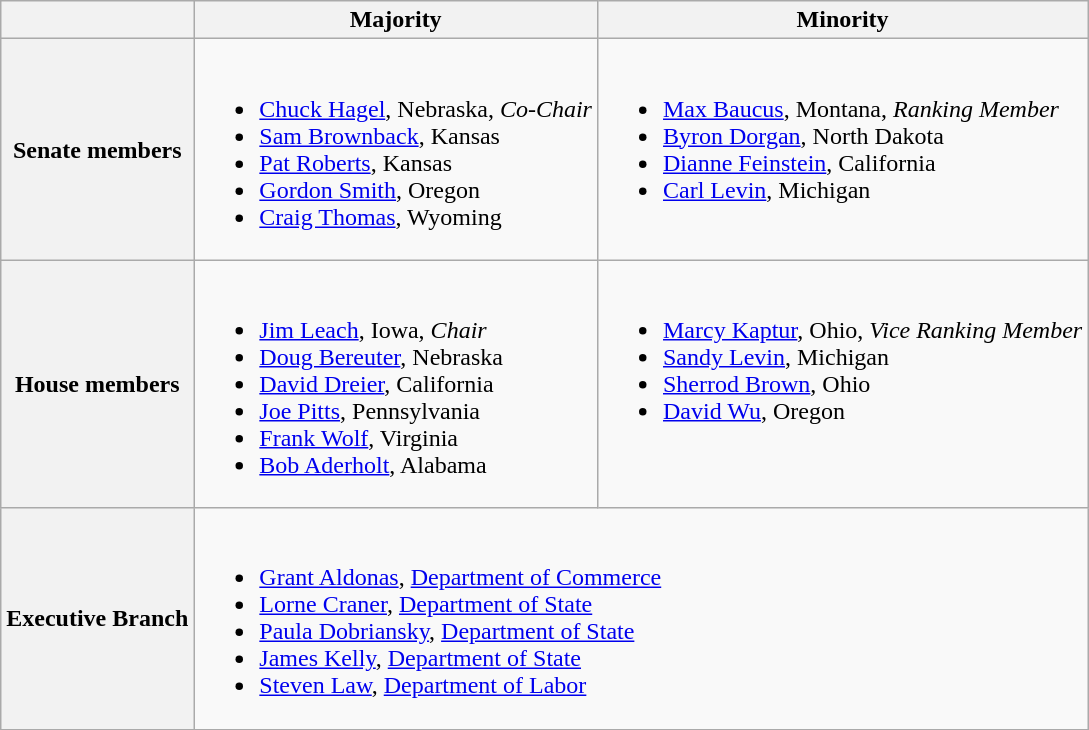<table class=wikitable>
<tr>
<th></th>
<th>Majority</th>
<th>Minority</th>
</tr>
<tr>
<th>Senate members</th>
<td valign="top" ><br><ul><li><a href='#'>Chuck Hagel</a>, Nebraska, <em>Co-Chair</em></li><li><a href='#'>Sam Brownback</a>, Kansas</li><li><a href='#'>Pat Roberts</a>, Kansas</li><li><a href='#'>Gordon Smith</a>, Oregon</li><li><a href='#'>Craig Thomas</a>, Wyoming</li></ul></td>
<td valign="top" ><br><ul><li><a href='#'>Max Baucus</a>, Montana, <em>Ranking Member</em></li><li><a href='#'>Byron Dorgan</a>, North Dakota</li><li><a href='#'>Dianne Feinstein</a>, California</li><li><a href='#'>Carl Levin</a>, Michigan</li></ul></td>
</tr>
<tr>
<th>House members</th>
<td valign="top" ><br><ul><li><a href='#'>Jim Leach</a>, Iowa, <em>Chair</em></li><li><a href='#'>Doug Bereuter</a>, Nebraska</li><li><a href='#'>David Dreier</a>, California</li><li><a href='#'>Joe Pitts</a>, Pennsylvania</li><li><a href='#'>Frank Wolf</a>, Virginia</li><li><a href='#'>Bob Aderholt</a>, Alabama</li></ul></td>
<td valign="top" ><br><ul><li><a href='#'>Marcy Kaptur</a>, Ohio, <em>Vice Ranking Member</em></li><li><a href='#'>Sandy Levin</a>, Michigan</li><li><a href='#'>Sherrod Brown</a>, Ohio</li><li><a href='#'>David Wu</a>, Oregon</li></ul></td>
</tr>
<tr>
<th>Executive Branch</th>
<td colspan=2><br><ul><li><a href='#'>Grant Aldonas</a>, <a href='#'>Department of Commerce</a></li><li><a href='#'>Lorne Craner</a>, <a href='#'>Department of State</a></li><li><a href='#'>Paula Dobriansky</a>, <a href='#'>Department of State</a></li><li><a href='#'>James Kelly</a>, <a href='#'>Department of State</a></li><li><a href='#'>Steven Law</a>, <a href='#'>Department of Labor</a></li></ul></td>
</tr>
</table>
